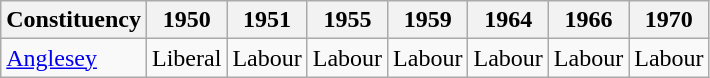<table class="wikitable sortable">
<tr>
<th>Constituency</th>
<th>1950</th>
<th>1951</th>
<th>1955</th>
<th>1959</th>
<th>1964</th>
<th>1966</th>
<th>1970</th>
</tr>
<tr>
<td><a href='#'>Anglesey</a></td>
<td bgcolor=>Liberal</td>
<td bgcolor=>Labour</td>
<td bgcolor=>Labour</td>
<td bgcolor=>Labour</td>
<td bgcolor=>Labour</td>
<td bgcolor=>Labour</td>
<td bgcolor=>Labour</td>
</tr>
</table>
